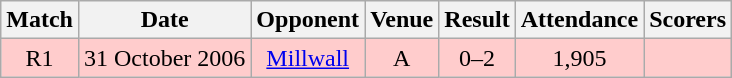<table class="wikitable" style="font-size:100%; text-align:center">
<tr>
<th>Match</th>
<th>Date</th>
<th>Opponent</th>
<th>Venue</th>
<th>Result</th>
<th>Attendance</th>
<th>Scorers</th>
</tr>
<tr style="background: #FFCCCC;">
<td>R1</td>
<td>31 October 2006</td>
<td><a href='#'>Millwall</a></td>
<td>A</td>
<td>0–2</td>
<td>1,905</td>
<td></td>
</tr>
</table>
